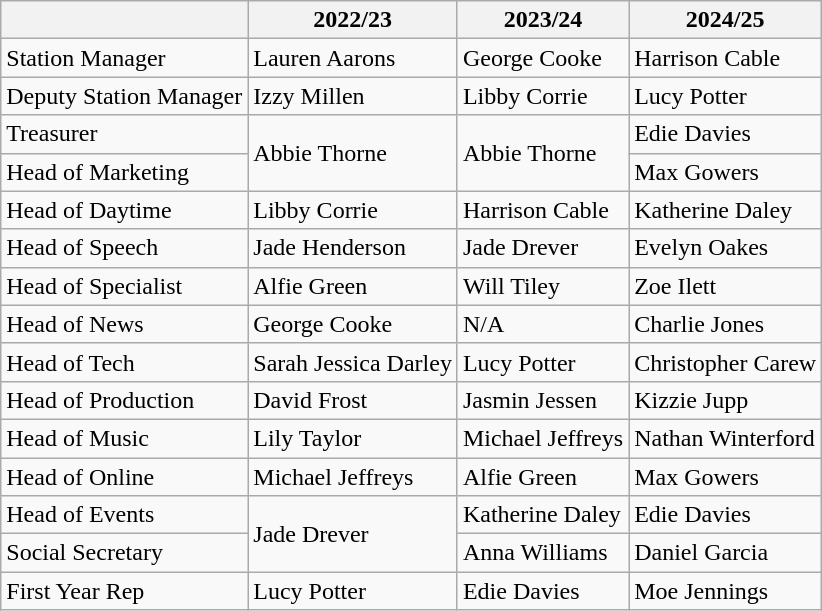<table class="wikitable">
<tr>
<th></th>
<th>2022/23</th>
<th>2023/24</th>
<th>2024/25</th>
</tr>
<tr>
<td>Station Manager</td>
<td>Lauren Aarons</td>
<td>George Cooke</td>
<td>Harrison Cable</td>
</tr>
<tr>
<td>Deputy Station Manager</td>
<td>Izzy Millen</td>
<td>Libby Corrie</td>
<td>Lucy Potter</td>
</tr>
<tr>
<td>Treasurer</td>
<td rowspan="2">Abbie Thorne</td>
<td rowspan="2">Abbie Thorne</td>
<td>Edie Davies</td>
</tr>
<tr>
<td>Head of Marketing</td>
<td>Max Gowers</td>
</tr>
<tr>
<td>Head of Daytime</td>
<td>Libby Corrie</td>
<td>Harrison Cable</td>
<td>Katherine Daley</td>
</tr>
<tr>
<td>Head of Speech</td>
<td>Jade Henderson</td>
<td>Jade Drever</td>
<td>Evelyn Oakes</td>
</tr>
<tr>
<td>Head of Specialist</td>
<td>Alfie Green</td>
<td>Will Tiley</td>
<td>Zoe Ilett</td>
</tr>
<tr>
<td>Head of News</td>
<td>George Cooke</td>
<td>N/A</td>
<td>Charlie Jones</td>
</tr>
<tr>
<td>Head of Tech</td>
<td>Sarah Jessica Darley</td>
<td>Lucy Potter</td>
<td>Christopher Carew</td>
</tr>
<tr>
<td>Head of Production</td>
<td>David Frost</td>
<td>Jasmin Jessen</td>
<td>Kizzie Jupp</td>
</tr>
<tr>
<td>Head of Music</td>
<td>Lily Taylor</td>
<td>Michael Jeffreys</td>
<td>Nathan Winterford</td>
</tr>
<tr>
<td>Head of Online</td>
<td>Michael Jeffreys</td>
<td>Alfie Green</td>
<td>Max Gowers</td>
</tr>
<tr>
<td>Head of Events</td>
<td rowspan="2">Jade Drever</td>
<td>Katherine Daley</td>
<td>Edie Davies</td>
</tr>
<tr>
<td>Social Secretary</td>
<td>Anna Williams</td>
<td>Daniel Garcia</td>
</tr>
<tr>
<td>First Year Rep</td>
<td>Lucy Potter</td>
<td>Edie Davies</td>
<td>Moe Jennings</td>
</tr>
</table>
